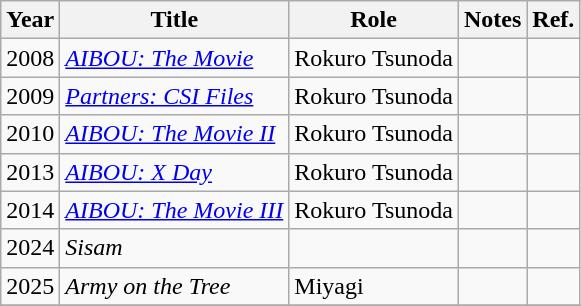<table class="wikitable">
<tr>
<th>Year</th>
<th>Title</th>
<th>Role</th>
<th>Notes</th>
<th>Ref.</th>
</tr>
<tr>
<td>2008</td>
<td><em><a href='#'>AIBOU: The Movie</a></em></td>
<td>Rokuro Tsunoda</td>
<td></td>
<td></td>
</tr>
<tr>
<td>2009</td>
<td><em><a href='#'>Partners: CSI Files</a></em></td>
<td>Rokuro Tsunoda</td>
<td></td>
<td></td>
</tr>
<tr>
<td>2010</td>
<td><em><a href='#'>AIBOU: The Movie II</a></em></td>
<td>Rokuro Tsunoda</td>
<td></td>
<td></td>
</tr>
<tr>
<td>2013</td>
<td><em><a href='#'>AIBOU: X Day</a></em></td>
<td>Rokuro Tsunoda</td>
<td></td>
<td></td>
</tr>
<tr>
<td>2014</td>
<td><em><a href='#'>AIBOU: The Movie III</a></em></td>
<td>Rokuro Tsunoda</td>
<td></td>
<td></td>
</tr>
<tr>
<td>2024</td>
<td><em>Sisam</em></td>
<td></td>
<td></td>
<td></td>
</tr>
<tr>
<td>2025</td>
<td><em>Army on the Tree</em></td>
<td>Miyagi</td>
<td></td>
<td></td>
</tr>
<tr>
</tr>
</table>
